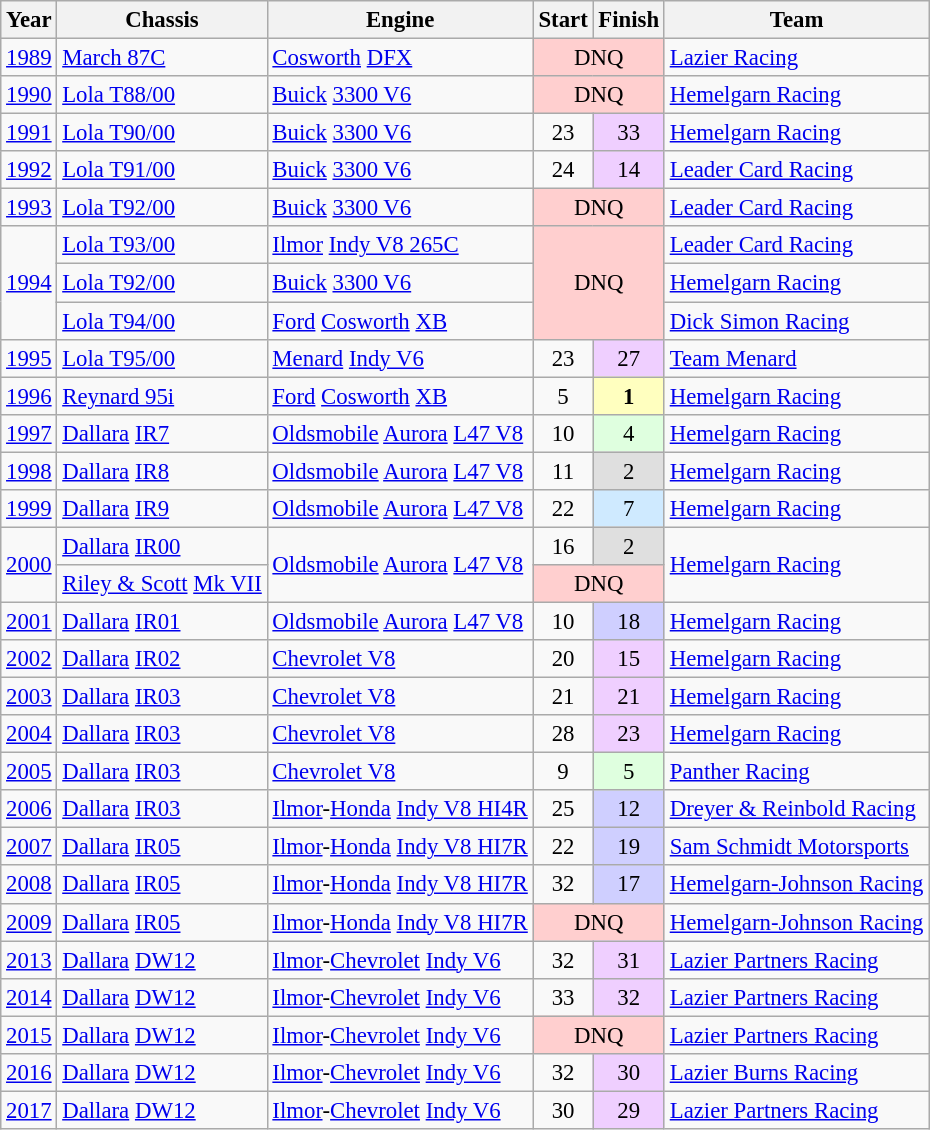<table class="wikitable" style="font-size: 95%;">
<tr>
<th>Year</th>
<th>Chassis</th>
<th>Engine</th>
<th>Start</th>
<th>Finish</th>
<th>Team</th>
</tr>
<tr>
<td><a href='#'>1989</a></td>
<td><a href='#'>March 87C</a></td>
<td><a href='#'>Cosworth</a> <a href='#'>DFX</a></td>
<td colspan=2 align=center style="background:#FFCFCF;">DNQ</td>
<td><a href='#'>Lazier Racing</a></td>
</tr>
<tr>
<td><a href='#'>1990</a></td>
<td><a href='#'>Lola T88/00</a></td>
<td><a href='#'>Buick</a> <a href='#'>3300 V6</a></td>
<td colspan=2 align=center style="background:#FFCFCF;">DNQ</td>
<td><a href='#'>Hemelgarn Racing</a></td>
</tr>
<tr>
<td><a href='#'>1991</a></td>
<td><a href='#'>Lola T90/00</a></td>
<td><a href='#'>Buick</a> <a href='#'>3300 V6</a></td>
<td align=center>23</td>
<td style="background:#EFCFFF;" align=center>33</td>
<td><a href='#'>Hemelgarn Racing</a></td>
</tr>
<tr>
<td><a href='#'>1992</a></td>
<td><a href='#'>Lola T91/00</a></td>
<td><a href='#'>Buick</a> <a href='#'>3300 V6</a></td>
<td align=center>24</td>
<td style="background:#EFCFFF;" align=center>14</td>
<td><a href='#'>Leader Card Racing</a></td>
</tr>
<tr>
<td><a href='#'>1993</a></td>
<td><a href='#'>Lola T92/00</a></td>
<td><a href='#'>Buick</a> <a href='#'>3300 V6</a></td>
<td colspan=2 align=center style="background:#FFCFCF;">DNQ</td>
<td><a href='#'>Leader Card Racing</a></td>
</tr>
<tr>
<td rowspan=3><a href='#'>1994</a></td>
<td><a href='#'>Lola T93/00</a></td>
<td><a href='#'>Ilmor</a> <a href='#'>Indy V8 265C</a></td>
<td rowspan=3 colspan=2 align=center style="background:#FFCFCF;">DNQ</td>
<td><a href='#'>Leader Card Racing</a></td>
</tr>
<tr>
<td><a href='#'>Lola T92/00</a></td>
<td><a href='#'>Buick</a> <a href='#'>3300 V6</a></td>
<td><a href='#'>Hemelgarn Racing</a></td>
</tr>
<tr>
<td><a href='#'>Lola T94/00</a></td>
<td><a href='#'>Ford</a> <a href='#'>Cosworth</a> <a href='#'>XB</a></td>
<td><a href='#'>Dick Simon Racing</a></td>
</tr>
<tr>
<td><a href='#'>1995</a></td>
<td><a href='#'>Lola T95/00</a></td>
<td><a href='#'>Menard</a> <a href='#'>Indy V6</a></td>
<td align=center>23</td>
<td style="background:#EFCFFF;" align=center>27</td>
<td><a href='#'>Team Menard</a></td>
</tr>
<tr>
<td><a href='#'>1996</a></td>
<td><a href='#'>Reynard 95i</a></td>
<td><a href='#'>Ford</a> <a href='#'>Cosworth</a> <a href='#'>XB</a></td>
<td align=center>5</td>
<td style="background:#FFFFBF;" align=center><strong>1</strong></td>
<td><a href='#'>Hemelgarn Racing</a></td>
</tr>
<tr>
<td><a href='#'>1997</a></td>
<td><a href='#'>Dallara</a> <a href='#'>IR7</a></td>
<td><a href='#'>Oldsmobile</a> <a href='#'>Aurora</a> <a href='#'>L47 V8</a></td>
<td align=center>10</td>
<td style="background:#DFFFDF;" align=center>4</td>
<td><a href='#'>Hemelgarn Racing</a></td>
</tr>
<tr>
<td><a href='#'>1998</a></td>
<td><a href='#'>Dallara</a> <a href='#'>IR8</a></td>
<td><a href='#'>Oldsmobile</a> <a href='#'>Aurora</a> <a href='#'>L47 V8</a></td>
<td align=center>11</td>
<td style="background:#DFDFDF;" align=center>2</td>
<td><a href='#'>Hemelgarn Racing</a></td>
</tr>
<tr>
<td><a href='#'>1999</a></td>
<td><a href='#'>Dallara</a> <a href='#'>IR9</a></td>
<td><a href='#'>Oldsmobile</a> <a href='#'>Aurora</a> <a href='#'>L47 V8</a></td>
<td align=center>22</td>
<td style="background:#CFEAFF;" align=center>7</td>
<td><a href='#'>Hemelgarn Racing</a></td>
</tr>
<tr>
<td rowspan=2><a href='#'>2000</a></td>
<td><a href='#'>Dallara</a> <a href='#'>IR00</a></td>
<td rowspan=2><a href='#'>Oldsmobile</a> <a href='#'>Aurora</a> <a href='#'>L47 V8</a></td>
<td align=center>16</td>
<td style="background:#DFDFDF;" align=center>2</td>
<td rowspan=2><a href='#'>Hemelgarn Racing</a></td>
</tr>
<tr>
<td><a href='#'>Riley & Scott</a> <a href='#'>Mk VII</a></td>
<td colspan=2 align=center style="background:#FFCFCF;">DNQ</td>
</tr>
<tr>
<td><a href='#'>2001</a></td>
<td><a href='#'>Dallara</a> <a href='#'>IR01</a></td>
<td><a href='#'>Oldsmobile</a> <a href='#'>Aurora</a> <a href='#'>L47 V8</a></td>
<td align=center>10</td>
<td style="background:#CFCFFF;" align=center>18</td>
<td><a href='#'>Hemelgarn Racing</a></td>
</tr>
<tr>
<td><a href='#'>2002</a></td>
<td><a href='#'>Dallara</a> <a href='#'>IR02</a></td>
<td><a href='#'>Chevrolet V8</a></td>
<td align=center>20</td>
<td style="background:#EFCFFF;" align=center>15</td>
<td><a href='#'>Hemelgarn Racing</a></td>
</tr>
<tr>
<td><a href='#'>2003</a></td>
<td><a href='#'>Dallara</a> <a href='#'>IR03</a></td>
<td><a href='#'>Chevrolet V8</a></td>
<td align=center>21</td>
<td style="background:#EFCFFF;" align=center>21</td>
<td><a href='#'>Hemelgarn Racing</a></td>
</tr>
<tr>
<td><a href='#'>2004</a></td>
<td><a href='#'>Dallara</a> <a href='#'>IR03</a></td>
<td><a href='#'>Chevrolet V8</a></td>
<td align=center>28</td>
<td style="background:#EFCFFF;" align=center>23</td>
<td><a href='#'>Hemelgarn Racing</a></td>
</tr>
<tr>
<td><a href='#'>2005</a></td>
<td><a href='#'>Dallara</a> <a href='#'>IR03</a></td>
<td><a href='#'>Chevrolet V8</a></td>
<td align=center>9</td>
<td style="background:#DFFFDF;" align=center>5</td>
<td><a href='#'>Panther Racing</a></td>
</tr>
<tr>
<td><a href='#'>2006</a></td>
<td><a href='#'>Dallara</a> <a href='#'>IR03</a></td>
<td><a href='#'>Ilmor</a>-<a href='#'>Honda</a> <a href='#'>Indy V8 HI4R</a></td>
<td align=center>25</td>
<td style="background:#CFCFFF;" align=center>12</td>
<td><a href='#'>Dreyer & Reinbold Racing</a></td>
</tr>
<tr>
<td><a href='#'>2007</a></td>
<td><a href='#'>Dallara</a> <a href='#'>IR05</a></td>
<td><a href='#'>Ilmor</a>-<a href='#'>Honda</a> <a href='#'>Indy V8 HI7R</a></td>
<td align=center>22</td>
<td style="background:#CFCFFF;" align=center>19</td>
<td><a href='#'>Sam Schmidt Motorsports</a></td>
</tr>
<tr>
<td><a href='#'>2008</a></td>
<td><a href='#'>Dallara</a> <a href='#'>IR05</a></td>
<td><a href='#'>Ilmor</a>-<a href='#'>Honda</a> <a href='#'>Indy V8 HI7R</a></td>
<td align=center>32</td>
<td style="background:#CFCFFF;" align=center>17</td>
<td><a href='#'>Hemelgarn-Johnson Racing</a></td>
</tr>
<tr>
<td><a href='#'>2009</a></td>
<td><a href='#'>Dallara</a> <a href='#'>IR05</a></td>
<td><a href='#'>Ilmor</a>-<a href='#'>Honda</a> <a href='#'>Indy V8 HI7R</a></td>
<td colspan=2 align=center style="background:#FFCFCF;">DNQ</td>
<td><a href='#'>Hemelgarn-Johnson Racing</a></td>
</tr>
<tr>
<td><a href='#'>2013</a></td>
<td><a href='#'>Dallara</a> <a href='#'>DW12</a></td>
<td><a href='#'>Ilmor</a>-<a href='#'>Chevrolet</a> <a href='#'>Indy V6</a></td>
<td align=center>32</td>
<td style="background:#EFCFFF;" align=center>31</td>
<td><a href='#'>Lazier Partners Racing</a></td>
</tr>
<tr>
<td><a href='#'>2014</a></td>
<td><a href='#'>Dallara</a> <a href='#'>DW12</a></td>
<td><a href='#'>Ilmor</a>-<a href='#'>Chevrolet</a> <a href='#'>Indy V6</a></td>
<td align=center>33</td>
<td align=center style="background:#EFCFFF;">32</td>
<td><a href='#'>Lazier Partners Racing</a></td>
</tr>
<tr>
<td><a href='#'>2015</a></td>
<td><a href='#'>Dallara</a> <a href='#'>DW12</a></td>
<td><a href='#'>Ilmor</a>-<a href='#'>Chevrolet</a> <a href='#'>Indy V6</a></td>
<td colspan=2 align=center style="background:#FFCFCF;">DNQ</td>
<td><a href='#'>Lazier Partners Racing</a></td>
</tr>
<tr>
<td><a href='#'>2016</a></td>
<td><a href='#'>Dallara</a> <a href='#'>DW12</a></td>
<td><a href='#'>Ilmor</a>-<a href='#'>Chevrolet</a> <a href='#'>Indy V6</a></td>
<td align=center>32</td>
<td align=center style="background:#EFCFFF;">30</td>
<td><a href='#'>Lazier Burns Racing</a></td>
</tr>
<tr>
<td><a href='#'>2017</a></td>
<td><a href='#'>Dallara</a> <a href='#'>DW12</a></td>
<td><a href='#'>Ilmor</a>-<a href='#'>Chevrolet</a> <a href='#'>Indy V6</a></td>
<td align=center>30</td>
<td align=center style="background:#EFCFFF;">29</td>
<td><a href='#'>Lazier Partners Racing</a></td>
</tr>
</table>
